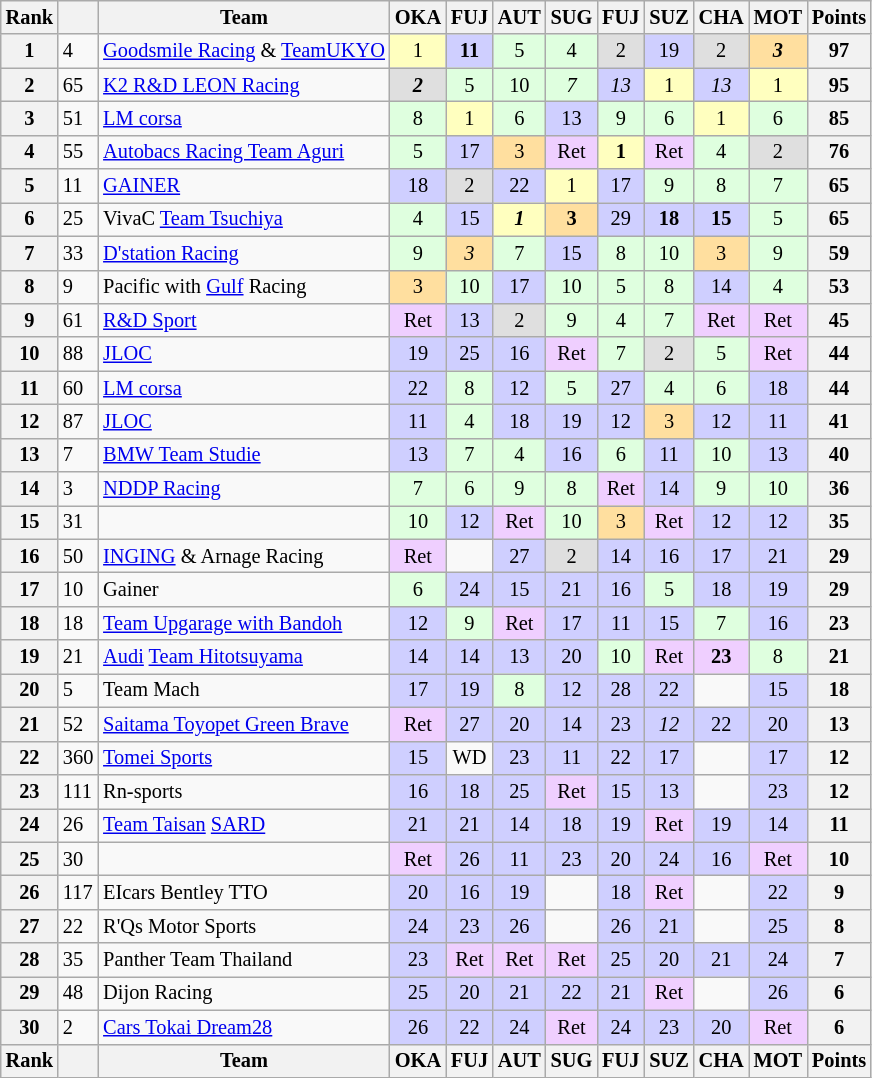<table class="wikitable" style="font-size:85%; text-align:center">
<tr>
<th>Rank</th>
<th></th>
<th>Team</th>
<th>OKA<br></th>
<th>FUJ<br></th>
<th>AUT<br></th>
<th>SUG<br></th>
<th>FUJ<br></th>
<th>SUZ<br></th>
<th>CHA<br></th>
<th>MOT<br></th>
<th>Points</th>
</tr>
<tr>
<th>1</th>
<td align="left">4</td>
<td align="left"><a href='#'>Goodsmile Racing</a> & <a href='#'>TeamUKYO</a></td>
<td style="background:#ffffbf;">1</td>
<td style="background:#cfcfff;"><strong>11</strong></td>
<td style="background:#dfffdf;">5</td>
<td style="background:#dfffdf;">4</td>
<td style="background:#dfdfdf;">2</td>
<td style="background:#cfcfff;">19</td>
<td style="background:#dfdfdf;">2</td>
<td style="background:#ffdf9f;"><strong><em>3</em></strong></td>
<th>97</th>
</tr>
<tr>
<th>2</th>
<td align="left">65</td>
<td align="left"><a href='#'>K2 R&D LEON Racing</a></td>
<td style="background:#dfdfdf;"><strong><em>2</em></strong></td>
<td style="background:#dfffdf;">5</td>
<td style="background:#dfffdf;">10</td>
<td style="background:#dfffdf;"><em>7</em></td>
<td style="background:#cfcfff;"><em>13</em></td>
<td style="background:#ffffbf;">1</td>
<td style="background:#cfcfff;"><em>13</em></td>
<td style="background:#ffffbf;">1</td>
<th>95</th>
</tr>
<tr>
<th>3</th>
<td align="left">51</td>
<td align="left"><a href='#'>LM corsa</a></td>
<td style="background:#dfffdf;">8</td>
<td style="background:#ffffbf;">1</td>
<td style="background:#dfffdf;">6</td>
<td style="background:#cfcfff;">13</td>
<td style="background:#dfffdf;">9</td>
<td style="background:#dfffdf;">6</td>
<td style="background:#ffffbf;">1</td>
<td style="background:#dfffdf;">6</td>
<th>85</th>
</tr>
<tr>
<th>4</th>
<td align="left">55</td>
<td align="left"><a href='#'>Autobacs Racing Team Aguri</a></td>
<td style="background:#dfffdf;">5</td>
<td style="background:#cfcfff;">17</td>
<td style="background:#ffdf9f;">3</td>
<td style="background:#efcfff;">Ret</td>
<td style="background:#ffffbf;"><strong>1</strong></td>
<td style="background:#efcfff;">Ret</td>
<td style="background:#dfffdf;">4</td>
<td style="background:#dfdfdf;">2</td>
<th>76</th>
</tr>
<tr>
<th>5</th>
<td align="left">11</td>
<td align="left"><a href='#'>GAINER</a></td>
<td style="background:#cfcfff;">18</td>
<td style="background:#dfdfdf;">2</td>
<td style="background:#cfcfff;">22</td>
<td style="background:#ffffbf;">1</td>
<td style="background:#cfcfff;">17</td>
<td style="background:#dfffdf;">9</td>
<td style="background:#dfffdf;">8</td>
<td style="background:#dfffdf;">7</td>
<th>65</th>
</tr>
<tr>
<th>6</th>
<td align="left">25</td>
<td align="left">VivaC <a href='#'>Team Tsuchiya</a></td>
<td style="background:#dfffdf;">4</td>
<td style="background:#cfcfff;">15</td>
<td style="background:#ffffbf;"><strong><em>1</em></strong></td>
<td style="background:#ffdf9f;"><strong>3</strong></td>
<td style="background:#cfcfff;">29</td>
<td style="background:#cfcfff;"><strong>18</strong></td>
<td style="background:#cfcfff;"><strong>15</strong></td>
<td style="background:#dfffdf;">5</td>
<th>65</th>
</tr>
<tr>
<th>7</th>
<td align="left">33</td>
<td align="left"><a href='#'>D'station Racing</a></td>
<td style="background:#dfffdf;">9</td>
<td style="background:#ffdf9f;"><em>3</em></td>
<td style="background:#dfffdf;">7</td>
<td style="background:#cfcfff;">15</td>
<td style="background:#dfffdf;">8</td>
<td style="background:#dfffdf;">10</td>
<td style="background:#ffdf9f;">3</td>
<td style="background:#dfffdf;">9</td>
<th>59</th>
</tr>
<tr>
<th>8</th>
<td align="left">9</td>
<td align="left">Pacific with <a href='#'>Gulf</a> Racing</td>
<td style="background:#ffdf9f;">3</td>
<td style="background:#dfffdf;">10</td>
<td style="background:#cfcfff;">17</td>
<td style="background:#dfffdf;">10</td>
<td style="background:#dfffdf;">5</td>
<td style="background:#dfffdf;">8</td>
<td style="background:#cfcfff;">14</td>
<td style="background:#dfffdf;">4</td>
<th>53</th>
</tr>
<tr>
<th>9</th>
<td align="left">61</td>
<td align="left"><a href='#'>R&D Sport</a></td>
<td style="background:#efcfff;">Ret</td>
<td style="background:#cfcfff;">13</td>
<td style="background:#dfdfdf;">2</td>
<td style="background:#dfffdf;">9</td>
<td style="background:#dfffdf;">4</td>
<td style="background:#dfffdf;">7</td>
<td style="background:#efcfff;">Ret</td>
<td style="background:#efcfff;">Ret</td>
<th>45</th>
</tr>
<tr>
<th>10</th>
<td align="left">88</td>
<td align="left"><a href='#'>JLOC</a></td>
<td style="background:#cfcfff;">19</td>
<td style="background:#cfcfff;">25</td>
<td style="background:#cfcfff;">16</td>
<td style="background:#efcfff;">Ret</td>
<td style="background:#dfffdf;">7</td>
<td style="background:#dfdfdf;">2</td>
<td style="background:#dfffdf;">5</td>
<td style="background:#efcfff;">Ret</td>
<th>44</th>
</tr>
<tr>
<th>11</th>
<td align="left">60</td>
<td align="left"><a href='#'>LM corsa</a></td>
<td style="background:#cfcfff;">22</td>
<td style="background:#dfffdf;">8</td>
<td style="background:#cfcfff;">12</td>
<td style="background:#dfffdf;">5</td>
<td style="background:#cfcfff;">27</td>
<td style="background:#dfffdf;">4</td>
<td style="background:#dfffdf;">6</td>
<td style="background:#cfcfff;">18</td>
<th>44</th>
</tr>
<tr>
<th>12</th>
<td align="left">87</td>
<td align="left"><a href='#'>JLOC</a></td>
<td style="background:#cfcfff;">11</td>
<td style="background:#dfffdf;">4</td>
<td style="background:#cfcfff;">18</td>
<td style="background:#cfcfff;">19</td>
<td style="background:#cfcfff;">12</td>
<td style="background:#ffdf9f;">3</td>
<td style="background:#cfcfff;">12</td>
<td style="background:#cfcfff;">11</td>
<th>41</th>
</tr>
<tr>
<th>13</th>
<td align="left">7</td>
<td align="left"><a href='#'>BMW Team Studie</a></td>
<td style="background:#cfcfff;">13</td>
<td style="background:#dfffdf;">7</td>
<td style="background:#dfffdf;">4</td>
<td style="background:#cfcfff;">16</td>
<td style="background:#dfffdf;">6</td>
<td style="background:#cfcfff;">11</td>
<td style="background:#dfffdf;">10</td>
<td style="background:#cfcfff;">13</td>
<th>40</th>
</tr>
<tr>
<th>14</th>
<td align="left">3</td>
<td align="left"><a href='#'>NDDP Racing</a></td>
<td style="background:#dfffdf;">7</td>
<td style="background:#dfffdf;">6</td>
<td style="background:#dfffdf;">9</td>
<td style="background:#dfffdf;">8</td>
<td style="background:#efcfff;">Ret</td>
<td style="background:#cfcfff;">14</td>
<td style="background:#dfffdf;">9</td>
<td style="background:#dfffdf;">10</td>
<th>36</th>
</tr>
<tr>
<th>15</th>
<td align="left">31</td>
<td align="left"></td>
<td style="background:#dfffdf;">10</td>
<td style="background:#cfcfff;">12</td>
<td style="background:#efcfff;">Ret</td>
<td style="background:#dfffdf;">10</td>
<td style="background:#ffdf9f;">3</td>
<td style="background:#efcfff;">Ret</td>
<td style="background:#cfcfff;">12</td>
<td style="background:#cfcfff;">12</td>
<th>35</th>
</tr>
<tr>
<th>16</th>
<td align="left">50</td>
<td align="left"><a href='#'>INGING</a> & Arnage Racing</td>
<td style="background:#efcfff;">Ret</td>
<td></td>
<td style="background:#cfcfff;">27</td>
<td style="background:#dfdfdf;">2</td>
<td style="background:#cfcfff;">14</td>
<td style="background:#cfcfff;">16</td>
<td style="background:#cfcfff;">17</td>
<td style="background:#cfcfff;">21</td>
<th>29</th>
</tr>
<tr>
<th>17</th>
<td align="left">10</td>
<td align="left">Gainer</td>
<td style="background:#dfffdf;">6</td>
<td style="background:#cfcfff;">24</td>
<td style="background:#cfcfff;">15</td>
<td style="background:#cfcfff;">21</td>
<td style="background:#cfcfff;">16</td>
<td style="background:#dfffdf;">5</td>
<td style="background:#cfcfff;">18</td>
<td style="background:#cfcfff;">19</td>
<th>29</th>
</tr>
<tr>
<th>18</th>
<td align="left">18</td>
<td align="left"><a href='#'>Team Upgarage with Bandoh</a></td>
<td style="background:#cfcfff;">12</td>
<td style="background:#dfffdf;">9</td>
<td style="background:#efcfff;">Ret</td>
<td style="background:#cfcfff;">17</td>
<td style="background:#cfcfff;">11</td>
<td style="background:#cfcfff;">15</td>
<td style="background:#dfffdf;">7</td>
<td style="background:#cfcfff;">16</td>
<th>23</th>
</tr>
<tr>
<th>19</th>
<td align="left">21</td>
<td align="left"><a href='#'>Audi</a> <a href='#'>Team Hitotsuyama</a></td>
<td style="background:#cfcfff;">14</td>
<td style="background:#cfcfff;">14</td>
<td style="background:#cfcfff;">13</td>
<td style="background:#cfcfff;">20</td>
<td style="background:#dfffdf;">10</td>
<td style="background:#efcfff;">Ret</td>
<td style="background:#efcfff;"><strong>23</strong></td>
<td style="background:#dfffdf;">8</td>
<th>21</th>
</tr>
<tr>
<th>20</th>
<td align="left">5</td>
<td align="left">Team Mach</td>
<td style="background:#cfcfff;">17</td>
<td style="background:#cfcfff;">19</td>
<td style="background:#dfffdf;">8</td>
<td style="background:#cfcfff;">12</td>
<td style="background:#cfcfff;">28</td>
<td style="background:#cfcfff;">22</td>
<td></td>
<td style="background:#cfcfff;">15</td>
<th>18</th>
</tr>
<tr>
<th>21</th>
<td align="left">52</td>
<td align="left"><a href='#'>Saitama Toyopet Green Brave</a></td>
<td style="background:#efcfff;">Ret</td>
<td style="background:#cfcfff;">27</td>
<td style="background:#cfcfff;">20</td>
<td style="background:#cfcfff;">14</td>
<td style="background:#cfcfff;">23</td>
<td style="background:#cfcfff;"><em>12</em></td>
<td style="background:#cfcfff;">22</td>
<td style="background:#cfcfff;">20</td>
<th>13</th>
</tr>
<tr>
<th>22</th>
<td align="left">360</td>
<td align="left"><a href='#'>Tomei Sports</a></td>
<td style="background:#cfcfff;">15</td>
<td>WD</td>
<td style="background:#cfcfff;">23</td>
<td style="background:#cfcfff;">11</td>
<td style="background:#cfcfff;">22</td>
<td style="background:#cfcfff;">17</td>
<td></td>
<td style="background:#cfcfff;">17</td>
<th>12</th>
</tr>
<tr>
<th>23</th>
<td align="left">111</td>
<td align="left">Rn-sports</td>
<td style="background:#cfcfff;">16</td>
<td style="background:#cfcfff;">18</td>
<td style="background:#cfcfff;">25</td>
<td style="background:#efcfff;">Ret</td>
<td style="background:#cfcfff;">15</td>
<td style="background:#cfcfff;">13</td>
<td></td>
<td style="background:#cfcfff;">23</td>
<th>12</th>
</tr>
<tr>
<th>24</th>
<td align="left">26</td>
<td align="left"><a href='#'>Team Taisan</a> <a href='#'>SARD</a></td>
<td style="background:#cfcfff;">21</td>
<td style="background:#cfcfff;">21</td>
<td style="background:#cfcfff;">14</td>
<td style="background:#cfcfff;">18</td>
<td style="background:#cfcfff;">19</td>
<td style="background:#efcfff;">Ret</td>
<td style="background:#cfcfff;">19</td>
<td style="background:#cfcfff;">14</td>
<th>11</th>
</tr>
<tr>
<th>25</th>
<td align="left">30</td>
<td align="left"></td>
<td style="background:#efcfff;">Ret</td>
<td style="background:#cfcfff;">26</td>
<td style="background:#cfcfff;">11</td>
<td style="background:#cfcfff;">23</td>
<td style="background:#cfcfff;">20</td>
<td style="background:#cfcfff;">24</td>
<td style="background:#cfcfff;">16</td>
<td style="background:#efcfff;">Ret</td>
<th>10</th>
</tr>
<tr>
<th>26</th>
<td align="left">117</td>
<td align="left">EIcars Bentley TTO</td>
<td style="background:#cfcfff;">20</td>
<td style="background:#cfcfff;">16</td>
<td style="background:#cfcfff;">19</td>
<td></td>
<td style="background:#cfcfff;">18</td>
<td style="background:#efcfff;">Ret</td>
<td></td>
<td style="background:#cfcfff;">22</td>
<th>9</th>
</tr>
<tr>
<th>27</th>
<td align="left">22</td>
<td align="left">R'Qs Motor Sports</td>
<td style="background:#cfcfff;">24</td>
<td style="background:#cfcfff;">23</td>
<td style="background:#cfcfff;">26</td>
<td></td>
<td style="background:#cfcfff;">26</td>
<td style="background:#cfcfff;">21</td>
<td></td>
<td style="background:#cfcfff;">25</td>
<th>8</th>
</tr>
<tr>
<th>28</th>
<td align="left">35</td>
<td align="left">Panther Team Thailand</td>
<td style="background:#cfcfff;">23</td>
<td style="background:#efcfff;">Ret</td>
<td style="background:#efcfff;">Ret</td>
<td style="background:#efcfff;">Ret</td>
<td style="background:#cfcfff;">25</td>
<td style="background:#cfcfff;">20</td>
<td style="background:#cfcfff;">21</td>
<td style="background:#cfcfff;">24</td>
<th>7</th>
</tr>
<tr>
<th>29</th>
<td align="left">48</td>
<td align="left">Dijon Racing</td>
<td style="background:#cfcfff;">25</td>
<td style="background:#cfcfff;">20</td>
<td style="background:#cfcfff;">21</td>
<td style="background:#cfcfff;">22</td>
<td style="background:#cfcfff;">21</td>
<td style="background:#efcfff;">Ret</td>
<td></td>
<td style="background:#cfcfff;">26</td>
<th>6</th>
</tr>
<tr>
<th>30</th>
<td align="left">2</td>
<td align="left"><a href='#'>Cars Tokai Dream28</a></td>
<td style="background:#cfcfff;">26</td>
<td style="background:#cfcfff;">22</td>
<td style="background:#cfcfff;">24</td>
<td style="background:#efcfff;">Ret</td>
<td style="background:#cfcfff;">24</td>
<td style="background:#cfcfff;">23</td>
<td style="background:#cfcfff;">20</td>
<td style="background:#efcfff;">Ret</td>
<th>6</th>
</tr>
<tr>
<th>Rank</th>
<th></th>
<th>Team</th>
<th>OKA<br></th>
<th>FUJ<br></th>
<th>AUT<br></th>
<th>SUG<br></th>
<th>FUJ<br></th>
<th>SUZ<br></th>
<th>CHA<br></th>
<th>MOT<br></th>
<th>Points</th>
</tr>
</table>
